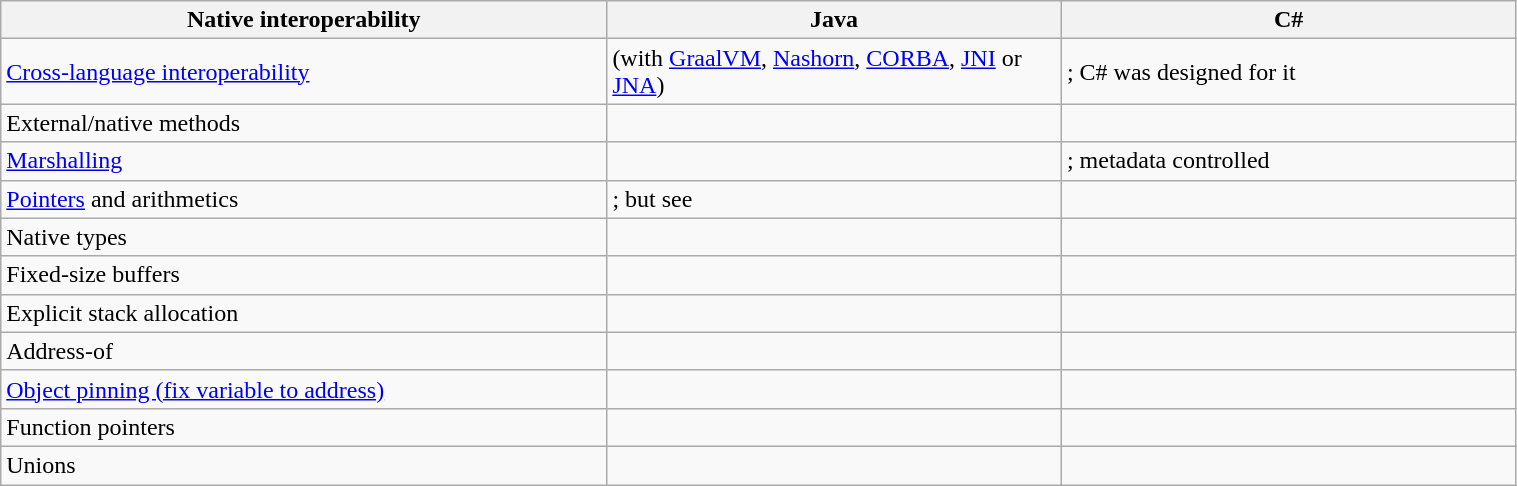<table class="wikitable" style="width:80%;">
<tr>
<th style="width:40%;">Native interoperability</th>
<th style="width:30%;">Java</th>
<th style="width:30%;">C#</th>
</tr>
<tr>
<td><a href='#'>Cross-language interoperability</a></td>
<td> (with <a href='#'>GraalVM</a>, <a href='#'>Nashorn</a>, <a href='#'>CORBA</a>, <a href='#'>JNI</a> or <a href='#'>JNA</a>)</td>
<td>; C# was designed for it</td>
</tr>
<tr>
<td>External/native methods</td>
<td></td>
<td></td>
</tr>
<tr>
<td><a href='#'>Marshalling</a></td>
<td></td>
<td>; metadata controlled</td>
</tr>
<tr>
<td><a href='#'>Pointers</a> and arithmetics</td>
<td>; but see </td>
<td></td>
</tr>
<tr>
<td>Native types</td>
<td></td>
<td></td>
</tr>
<tr>
<td>Fixed-size buffers</td>
<td></td>
<td></td>
</tr>
<tr>
<td>Explicit stack allocation</td>
<td></td>
<td></td>
</tr>
<tr>
<td>Address-of</td>
<td></td>
<td></td>
</tr>
<tr>
<td><a href='#'>Object pinning (fix variable to address)</a></td>
<td></td>
<td></td>
</tr>
<tr>
<td>Function pointers</td>
<td></td>
<td></td>
</tr>
<tr>
<td>Unions</td>
<td></td>
<td></td>
</tr>
</table>
